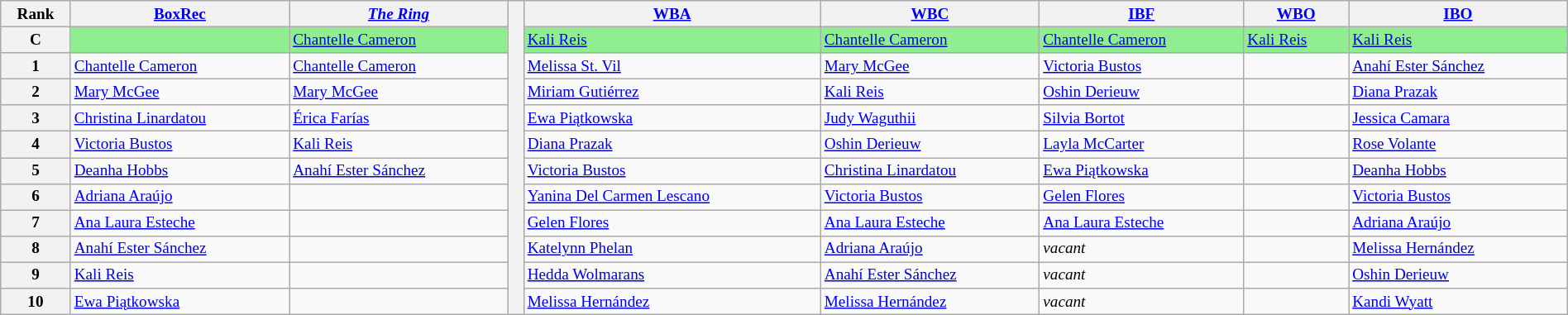<table class="wikitable" style="text-align:left; font-size:80%; width:100%;">
<tr>
<th>Rank</th>
<th><a href='#'>BoxRec</a></th>
<th><em><a href='#'>The Ring</a></em></th>
<th rowspan="12" style="width:1%;"></th>
<th><a href='#'>WBA</a></th>
<th><a href='#'>WBC</a></th>
<th><a href='#'>IBF</a></th>
<th><a href='#'>WBO</a></th>
<th><a href='#'>IBO</a></th>
</tr>
<tr style="background:lightgreen;">
<th scope="row">C</th>
<td></td>
<td> <a href='#'>Chantelle Cameron</a></td>
<td> <a href='#'>Kali Reis</a></td>
<td> <a href='#'>Chantelle Cameron</a></td>
<td> <a href='#'>Chantelle Cameron</a></td>
<td> <a href='#'>Kali Reis</a></td>
<td> <a href='#'>Kali Reis</a></td>
</tr>
<tr>
<th scope="row">1</th>
<td> <a href='#'>Chantelle Cameron</a></td>
<td> <a href='#'>Chantelle Cameron</a></td>
<td> <a href='#'>Melissa St. Vil</a></td>
<td> <a href='#'>Mary McGee</a></td>
<td> <a href='#'>Victoria Bustos</a></td>
<td></td>
<td> <a href='#'>Anahí Ester Sánchez</a></td>
</tr>
<tr>
<th scope="row">2</th>
<td> <a href='#'>Mary McGee</a></td>
<td> <a href='#'>Mary McGee</a></td>
<td> <a href='#'>Miriam Gutiérrez</a></td>
<td> <a href='#'>Kali Reis</a></td>
<td> <a href='#'>Oshin Derieuw</a></td>
<td></td>
<td> <a href='#'>Diana Prazak</a></td>
</tr>
<tr>
<th scope="row">3</th>
<td> <a href='#'>Christina Linardatou</a></td>
<td> <a href='#'>Érica Farías</a></td>
<td> <a href='#'>Ewa Piątkowska</a></td>
<td> <a href='#'>Judy Waguthii</a></td>
<td> <a href='#'>Silvia Bortot</a></td>
<td></td>
<td> <a href='#'>Jessica Camara</a></td>
</tr>
<tr>
<th scope="row">4</th>
<td> <a href='#'>Victoria Bustos</a></td>
<td> <a href='#'>Kali Reis</a></td>
<td> <a href='#'>Diana Prazak</a></td>
<td> <a href='#'>Oshin Derieuw</a></td>
<td> <a href='#'>Layla McCarter</a></td>
<td></td>
<td> <a href='#'>Rose Volante</a></td>
</tr>
<tr>
<th scope="row">5</th>
<td> <a href='#'>Deanha Hobbs</a></td>
<td> <a href='#'>Anahí Ester Sánchez</a></td>
<td> <a href='#'>Victoria Bustos</a></td>
<td> <a href='#'>Christina Linardatou</a></td>
<td> <a href='#'>Ewa Piątkowska</a></td>
<td></td>
<td> <a href='#'>Deanha Hobbs</a></td>
</tr>
<tr>
<th scope="row">6</th>
<td> <a href='#'>Adriana Araújo</a></td>
<td></td>
<td> <a href='#'>Yanina Del Carmen Lescano</a></td>
<td> <a href='#'>Victoria Bustos</a></td>
<td> <a href='#'>Gelen Flores</a></td>
<td></td>
<td> <a href='#'>Victoria Bustos</a></td>
</tr>
<tr>
<th scope="row">7</th>
<td> <a href='#'>Ana Laura Esteche</a></td>
<td></td>
<td> <a href='#'>Gelen Flores</a></td>
<td> <a href='#'>Ana Laura Esteche</a></td>
<td> <a href='#'>Ana Laura Esteche</a></td>
<td></td>
<td> <a href='#'>Adriana Araújo</a></td>
</tr>
<tr>
<th scope="row">8</th>
<td> <a href='#'>Anahí Ester Sánchez</a></td>
<td></td>
<td> <a href='#'>Katelynn Phelan</a></td>
<td> <a href='#'>Adriana Araújo</a></td>
<td><em>vacant</em></td>
<td></td>
<td> <a href='#'>Melissa Hernández</a></td>
</tr>
<tr>
<th scope="row">9</th>
<td> <a href='#'>Kali Reis</a></td>
<td></td>
<td> <a href='#'>Hedda Wolmarans</a></td>
<td> <a href='#'>Anahí Ester Sánchez</a></td>
<td><em>vacant</em></td>
<td></td>
<td> <a href='#'>Oshin Derieuw</a></td>
</tr>
<tr>
<th scope="row">10</th>
<td> <a href='#'>Ewa Piątkowska</a></td>
<td></td>
<td> <a href='#'>Melissa Hernández</a></td>
<td> <a href='#'>Melissa Hernández</a></td>
<td><em>vacant</em></td>
<td></td>
<td> <a href='#'>Kandi Wyatt</a></td>
</tr>
</table>
